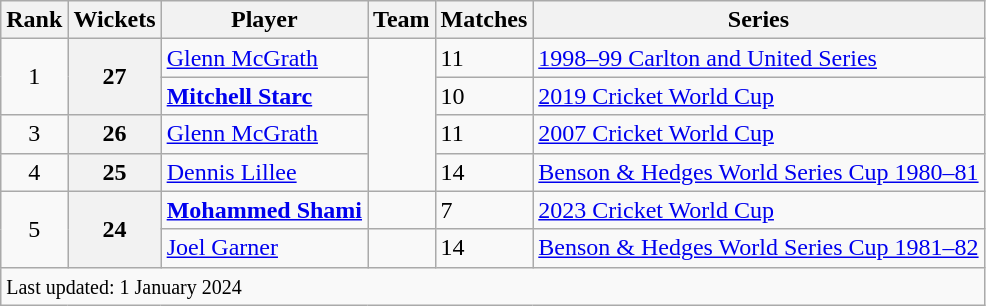<table class="wikitable plainrowheaders sortable">
<tr>
<th scope=col>Rank</th>
<th scope=col>Wickets</th>
<th scope=col>Player</th>
<th scope=col>Team</th>
<th scope=col>Matches</th>
<th scope=col>Series</th>
</tr>
<tr>
<td align=center rowspan=2>1</td>
<th rowspan=2>27</th>
<td><a href='#'>Glenn McGrath</a></td>
<td rowspan=4></td>
<td>11</td>
<td><a href='#'>1998–99 Carlton and United Series</a></td>
</tr>
<tr>
<td><strong><a href='#'>Mitchell Starc</a></strong></td>
<td>10</td>
<td><a href='#'>2019 Cricket World Cup</a></td>
</tr>
<tr>
<td align=center>3</td>
<th>26</th>
<td><a href='#'>Glenn McGrath</a></td>
<td>11</td>
<td><a href='#'>2007 Cricket World Cup</a></td>
</tr>
<tr>
<td align=center>4</td>
<th>25</th>
<td><a href='#'>Dennis Lillee</a></td>
<td>14</td>
<td><a href='#'>Benson & Hedges World Series Cup 1980–81</a></td>
</tr>
<tr>
<td align=center rowspan=2>5</td>
<th rowspan=2>24</th>
<td><a href='#'><strong>Mohammed Shami</strong></a></td>
<td></td>
<td>7</td>
<td><a href='#'>2023 Cricket World Cup</a></td>
</tr>
<tr>
<td><a href='#'>Joel Garner</a></td>
<td></td>
<td>14</td>
<td><a href='#'>Benson & Hedges World Series Cup 1981–82</a></td>
</tr>
<tr class=sortbottom>
<td colspan=6><small>Last updated: 1 January 2024</small></td>
</tr>
</table>
